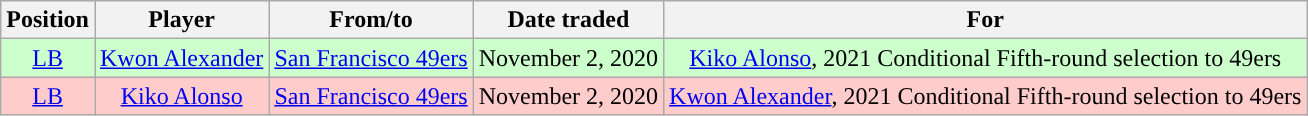<table class="wikitable" style="text-align:center">
<tr>
<th>Position</th>
<th>Player</th>
<th>From/to</th>
<th>Date traded</th>
<th>For</th>
</tr>
<tr style="background:#cfc">
<td><a href='#'>LB</a></td>
<td><a href='#'>Kwon Alexander</a></td>
<td><a href='#'>San Francisco 49ers</a></td>
<td>November 2, 2020</td>
<td><a href='#'>Kiko Alonso</a>, 2021 Conditional Fifth-round selection to 49ers</td>
</tr>
<tr style="background:#fcc">
<td><a href='#'>LB</a></td>
<td><a href='#'>Kiko Alonso</a></td>
<td><a href='#'>San Francisco 49ers</a></td>
<td>November 2, 2020</td>
<td><a href='#'>Kwon Alexander</a>, 2021 Conditional Fifth-round selection to 49ers</td>
</tr>
</table>
